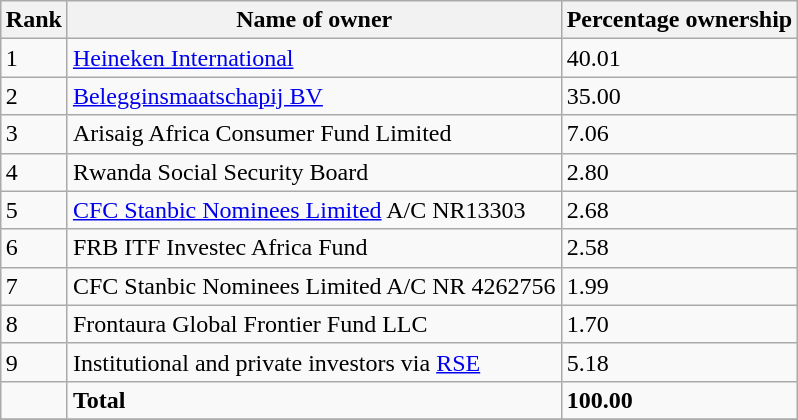<table class="wikitable sortable" style="margin:0.5em auto">
<tr>
<th style="width:2em;">Rank</th>
<th>Name of owner</th>
<th>Percentage ownership</th>
</tr>
<tr>
<td>1</td>
<td><a href='#'>Heineken International</a></td>
<td>40.01</td>
</tr>
<tr>
<td>2</td>
<td><a href='#'>Belegginsmaatschapij BV</a></td>
<td>35.00</td>
</tr>
<tr>
<td>3</td>
<td>Arisaig Africa Consumer Fund Limited</td>
<td>7.06</td>
</tr>
<tr>
<td>4</td>
<td>Rwanda Social Security Board</td>
<td>2.80</td>
</tr>
<tr>
<td>5</td>
<td><a href='#'>CFC Stanbic Nominees Limited</a> A/C NR13303</td>
<td>2.68</td>
</tr>
<tr>
<td>6</td>
<td>FRB ITF Investec Africa Fund</td>
<td>2.58</td>
</tr>
<tr>
<td>7</td>
<td>CFC Stanbic Nominees Limited A/C NR 4262756</td>
<td>1.99</td>
</tr>
<tr>
<td>8</td>
<td>Frontaura Global Frontier Fund LLC</td>
<td>1.70</td>
</tr>
<tr>
<td>9</td>
<td>Institutional and private investors via <a href='#'>RSE</a></td>
<td>5.18</td>
</tr>
<tr>
<td></td>
<td><strong>Total</strong></td>
<td><strong>100.00</strong></td>
</tr>
<tr>
</tr>
</table>
